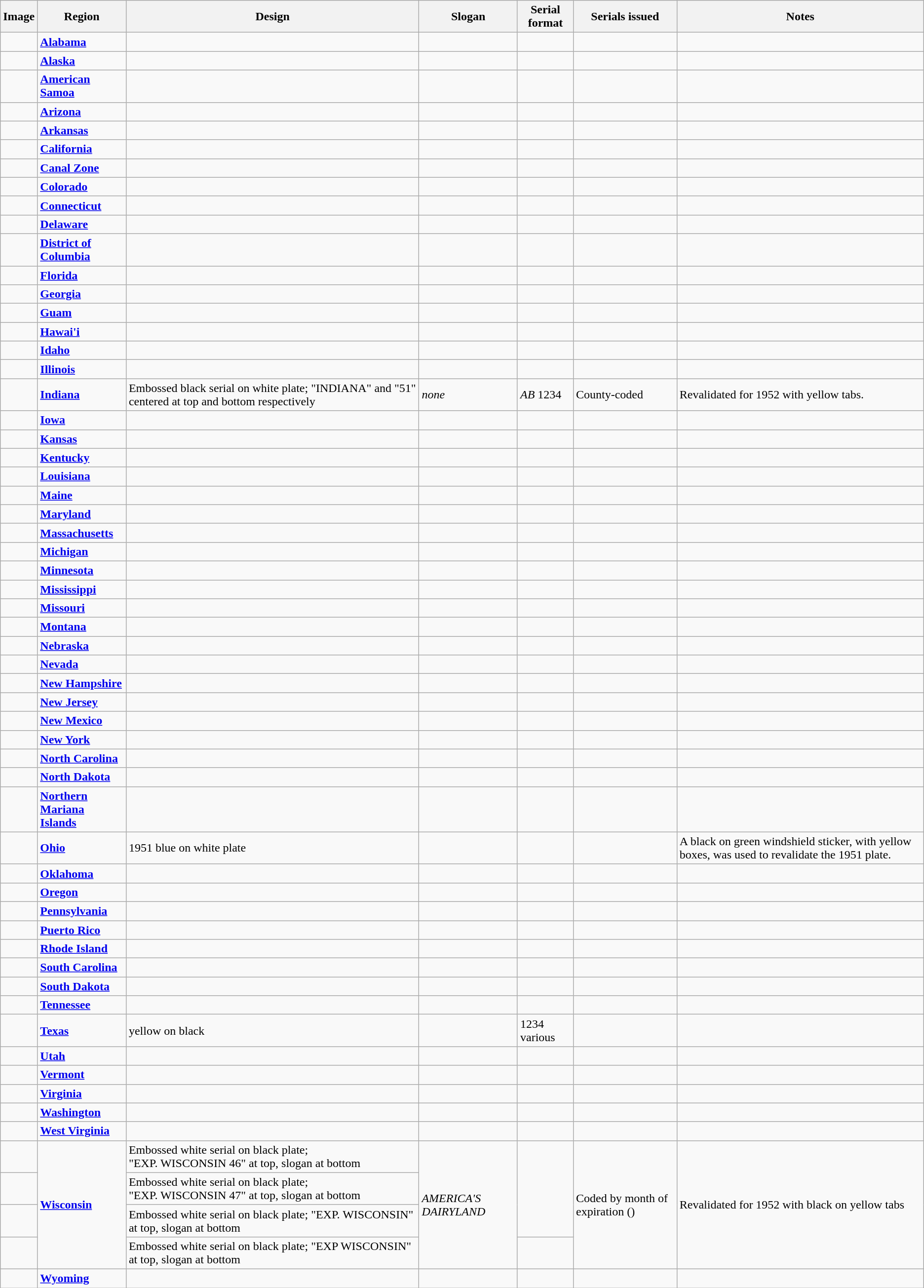<table class="wikitable">
<tr>
<th>Image</th>
<th>Region</th>
<th>Design</th>
<th>Slogan</th>
<th>Serial format</th>
<th>Serials issued</th>
<th>Notes</th>
</tr>
<tr>
<td></td>
<td><strong><a href='#'>Alabama</a></strong></td>
<td></td>
<td></td>
<td></td>
<td></td>
<td></td>
</tr>
<tr>
<td></td>
<td><strong><a href='#'>Alaska</a></strong></td>
<td></td>
<td></td>
<td></td>
<td></td>
<td></td>
</tr>
<tr>
<td></td>
<td><strong><a href='#'>American Samoa</a></strong></td>
<td></td>
<td></td>
<td></td>
<td></td>
<td></td>
</tr>
<tr>
<td></td>
<td><strong><a href='#'>Arizona</a></strong></td>
<td></td>
<td></td>
<td></td>
<td></td>
<td></td>
</tr>
<tr>
<td></td>
<td><strong><a href='#'>Arkansas</a></strong></td>
<td></td>
<td></td>
<td></td>
<td></td>
<td></td>
</tr>
<tr>
<td></td>
<td><strong><a href='#'>California</a></strong></td>
<td></td>
<td></td>
<td></td>
<td></td>
<td></td>
</tr>
<tr>
<td></td>
<td><strong><a href='#'>Canal Zone</a></strong></td>
<td></td>
<td></td>
<td></td>
<td></td>
<td></td>
</tr>
<tr>
<td></td>
<td><strong><a href='#'>Colorado</a></strong></td>
<td></td>
<td></td>
<td></td>
<td></td>
<td></td>
</tr>
<tr>
<td></td>
<td><strong><a href='#'>Connecticut</a></strong></td>
<td></td>
<td></td>
<td></td>
<td></td>
<td></td>
</tr>
<tr>
<td></td>
<td><strong><a href='#'>Delaware</a></strong></td>
<td></td>
<td></td>
<td></td>
<td></td>
<td></td>
</tr>
<tr>
<td></td>
<td><strong><a href='#'>District of<br>Columbia</a></strong></td>
<td></td>
<td></td>
<td></td>
<td></td>
<td></td>
</tr>
<tr>
<td></td>
<td><strong><a href='#'>Florida</a></strong></td>
<td></td>
<td></td>
<td></td>
<td></td>
<td></td>
</tr>
<tr>
<td></td>
<td><strong><a href='#'>Georgia</a></strong></td>
<td></td>
<td></td>
<td></td>
<td></td>
<td></td>
</tr>
<tr>
<td></td>
<td><strong><a href='#'>Guam</a></strong></td>
<td></td>
<td></td>
<td></td>
<td></td>
<td></td>
</tr>
<tr>
<td></td>
<td><strong><a href='#'>Hawai'i</a></strong></td>
<td></td>
<td></td>
<td></td>
<td></td>
<td></td>
</tr>
<tr>
<td></td>
<td><strong><a href='#'>Idaho</a></strong></td>
<td></td>
<td></td>
<td></td>
<td></td>
<td></td>
</tr>
<tr>
<td></td>
<td><strong><a href='#'>Illinois</a></strong></td>
<td></td>
<td></td>
<td></td>
<td></td>
<td></td>
</tr>
<tr>
<td></td>
<td><strong><a href='#'>Indiana</a></strong></td>
<td>Embossed black serial on white plate; "INDIANA" and "51" centered at top and bottom respectively</td>
<td><em>none</em></td>
<td><em>AB</em> 1234</td>
<td>County-coded</td>
<td>Revalidated for 1952 with yellow tabs.</td>
</tr>
<tr>
<td></td>
<td><strong><a href='#'>Iowa</a></strong></td>
<td></td>
<td></td>
<td></td>
<td></td>
<td></td>
</tr>
<tr>
<td></td>
<td><strong><a href='#'>Kansas</a></strong></td>
<td></td>
<td></td>
<td></td>
<td></td>
<td></td>
</tr>
<tr>
<td></td>
<td><strong><a href='#'>Kentucky</a></strong></td>
<td></td>
<td></td>
<td></td>
<td></td>
<td></td>
</tr>
<tr>
<td></td>
<td><strong><a href='#'>Louisiana</a></strong></td>
<td></td>
<td></td>
<td></td>
<td></td>
<td></td>
</tr>
<tr>
<td></td>
<td><strong><a href='#'>Maine</a></strong></td>
<td></td>
<td></td>
<td></td>
<td></td>
<td></td>
</tr>
<tr>
<td></td>
<td><strong><a href='#'>Maryland</a></strong></td>
<td></td>
<td></td>
<td></td>
<td></td>
<td></td>
</tr>
<tr>
<td></td>
<td><strong><a href='#'>Massachusetts</a></strong></td>
<td></td>
<td></td>
<td></td>
<td></td>
<td></td>
</tr>
<tr>
<td></td>
<td><strong><a href='#'>Michigan</a></strong></td>
<td></td>
<td></td>
<td></td>
<td></td>
<td></td>
</tr>
<tr>
<td></td>
<td><strong><a href='#'>Minnesota</a></strong></td>
<td></td>
<td></td>
<td></td>
<td></td>
<td></td>
</tr>
<tr>
<td></td>
<td><strong><a href='#'>Mississippi</a></strong></td>
<td></td>
<td></td>
<td></td>
<td></td>
<td></td>
</tr>
<tr>
<td></td>
<td><strong><a href='#'>Missouri</a></strong></td>
<td></td>
<td></td>
<td></td>
<td></td>
<td></td>
</tr>
<tr>
<td></td>
<td><strong><a href='#'>Montana</a></strong></td>
<td></td>
<td></td>
<td></td>
<td></td>
<td></td>
</tr>
<tr>
<td></td>
<td><strong><a href='#'>Nebraska</a></strong></td>
<td></td>
<td></td>
<td></td>
<td></td>
<td></td>
</tr>
<tr>
<td></td>
<td><strong><a href='#'>Nevada</a></strong></td>
<td></td>
<td></td>
<td></td>
<td></td>
<td></td>
</tr>
<tr>
<td></td>
<td><strong><a href='#'>New Hampshire</a></strong></td>
<td></td>
<td></td>
<td></td>
<td></td>
<td></td>
</tr>
<tr>
<td></td>
<td><strong><a href='#'>New Jersey</a></strong></td>
<td></td>
<td></td>
<td></td>
<td></td>
<td></td>
</tr>
<tr>
<td></td>
<td><strong><a href='#'>New Mexico</a></strong></td>
<td></td>
<td></td>
<td></td>
<td></td>
<td></td>
</tr>
<tr>
<td></td>
<td><strong><a href='#'>New York</a></strong></td>
<td></td>
<td></td>
<td></td>
<td></td>
<td></td>
</tr>
<tr>
<td></td>
<td><strong><a href='#'>North Carolina</a></strong></td>
<td></td>
<td></td>
<td></td>
<td></td>
<td></td>
</tr>
<tr>
<td></td>
<td><strong><a href='#'>North Dakota</a></strong></td>
<td></td>
<td></td>
<td></td>
<td></td>
<td></td>
</tr>
<tr>
<td></td>
<td><strong><a href='#'>Northern Mariana<br> Islands</a></strong></td>
<td></td>
<td></td>
<td></td>
<td></td>
<td></td>
</tr>
<tr>
<td></td>
<td><strong><a href='#'>Ohio</a></strong></td>
<td>1951 blue on white plate</td>
<td></td>
<td></td>
<td></td>
<td>A black on green windshield sticker, with yellow boxes, was used to revalidate the 1951 plate.</td>
</tr>
<tr>
<td></td>
<td><strong><a href='#'>Oklahoma</a></strong></td>
<td></td>
<td></td>
<td></td>
<td></td>
<td></td>
</tr>
<tr>
<td></td>
<td><strong><a href='#'>Oregon</a></strong></td>
<td></td>
<td></td>
<td></td>
<td></td>
<td></td>
</tr>
<tr>
<td></td>
<td><strong><a href='#'>Pennsylvania</a></strong></td>
<td></td>
<td></td>
<td></td>
<td></td>
<td></td>
</tr>
<tr>
<td></td>
<td><strong><a href='#'>Puerto Rico</a></strong></td>
<td></td>
<td></td>
<td></td>
<td></td>
<td></td>
</tr>
<tr>
<td></td>
<td><strong><a href='#'>Rhode Island</a></strong></td>
<td></td>
<td></td>
<td></td>
<td></td>
<td></td>
</tr>
<tr>
<td></td>
<td><strong><a href='#'>South Carolina</a></strong></td>
<td></td>
<td></td>
<td></td>
<td></td>
<td></td>
</tr>
<tr>
<td></td>
<td><strong><a href='#'>South Dakota</a></strong></td>
<td></td>
<td></td>
<td></td>
<td></td>
<td></td>
</tr>
<tr>
<td></td>
<td><strong><a href='#'>Tennessee</a></strong></td>
<td></td>
<td></td>
<td></td>
<td></td>
<td></td>
</tr>
<tr>
<td></td>
<td><strong><a href='#'>Texas</a></strong></td>
<td>yellow on black</td>
<td></td>
<td>1234<br>various</td>
<td></td>
<td></td>
</tr>
<tr>
<td></td>
<td><strong><a href='#'>Utah</a></strong></td>
<td></td>
<td></td>
<td></td>
<td></td>
<td></td>
</tr>
<tr>
<td></td>
<td><strong><a href='#'>Vermont</a></strong></td>
<td></td>
<td></td>
<td></td>
<td></td>
<td></td>
</tr>
<tr>
<td></td>
<td><strong><a href='#'>Virginia</a></strong></td>
<td></td>
<td></td>
<td></td>
<td></td>
<td></td>
</tr>
<tr>
<td></td>
<td><strong><a href='#'>Washington</a></strong></td>
<td></td>
<td></td>
<td></td>
<td></td>
<td></td>
</tr>
<tr>
<td></td>
<td><strong><a href='#'>West Virginia</a></strong></td>
<td></td>
<td></td>
<td></td>
<td></td>
<td></td>
</tr>
<tr>
<td></td>
<td rowspan="4"><strong><a href='#'>Wisconsin</a></strong></td>
<td>Embossed white serial on black plate; "EXP. WISCONSIN 46" at top, slogan at bottom</td>
<td rowspan="4"><em>AMERICA'S DAIRYLAND</em></td>
<td rowspan="3"></td>
<td rowspan="4">Coded by month of expiration ()</td>
<td rowspan="4">Revalidated for 1952 with black on yellow tabs</td>
</tr>
<tr>
<td></td>
<td>Embossed white serial on black plate; "EXP. WISCONSIN 47" at top, slogan at bottom</td>
</tr>
<tr>
<td></td>
<td>Embossed white serial on black plate; "EXP. WISCONSIN" at top, slogan at bottom</td>
</tr>
<tr>
<td></td>
<td>Embossed white serial on black plate; "EXP WISCONSIN" at top, slogan at bottom</td>
<td></td>
</tr>
<tr>
<td></td>
<td><strong><a href='#'>Wyoming</a></strong></td>
<td></td>
<td></td>
<td></td>
<td></td>
<td></td>
</tr>
</table>
